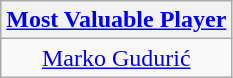<table class=wikitable style="text-align:center">
<tr>
<th><a href='#'>Most Valuable Player</a></th>
</tr>
<tr>
<td> <a href='#'>Marko Gudurić</a></td>
</tr>
</table>
